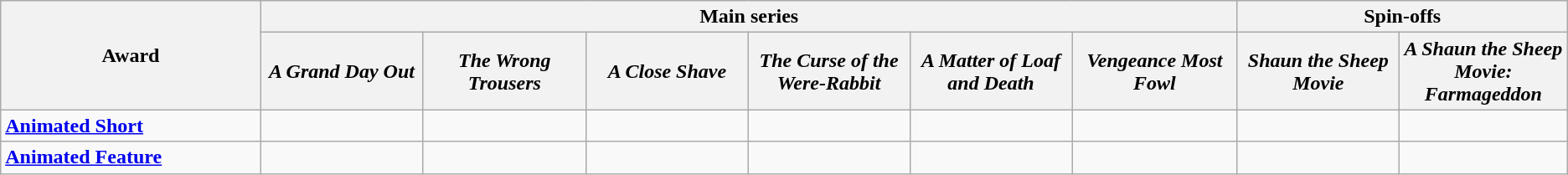<table class="wikitable" style="margin:left;">
<tr>
<th rowspan="2" style="width:214px;">Award</th>
<th colspan="6">Main series</th>
<th colspan="2">Spin-offs</th>
</tr>
<tr>
<th style="width:130px;"><em>A Grand Day Out</em></th>
<th style="width:130px;"><em>The Wrong Trousers</em></th>
<th style="width:130px;"><em>A Close Shave</em></th>
<th style="width:130px;"><em>The Curse of the Were-Rabbit</em></th>
<th style="width:130px;"><em>A Matter of Loaf and Death</em></th>
<th style="width:130px;"><em>Vengeance Most Fowl</em></th>
<th style="width:130px;"><em>Shaun the Sheep Movie</em></th>
<th style="width:130px;"><em>A Shaun the Sheep Movie: Farmageddon</em></th>
</tr>
<tr>
<td><strong><a href='#'>Animated Short</a></strong></td>
<td></td>
<td></td>
<td></td>
<td></td>
<td></td>
<td></td>
<td></td>
<td></td>
</tr>
<tr>
<td><strong><a href='#'>Animated Feature</a></strong></td>
<td></td>
<td></td>
<td></td>
<td></td>
<td></td>
<td></td>
<td></td>
<td></td>
</tr>
</table>
